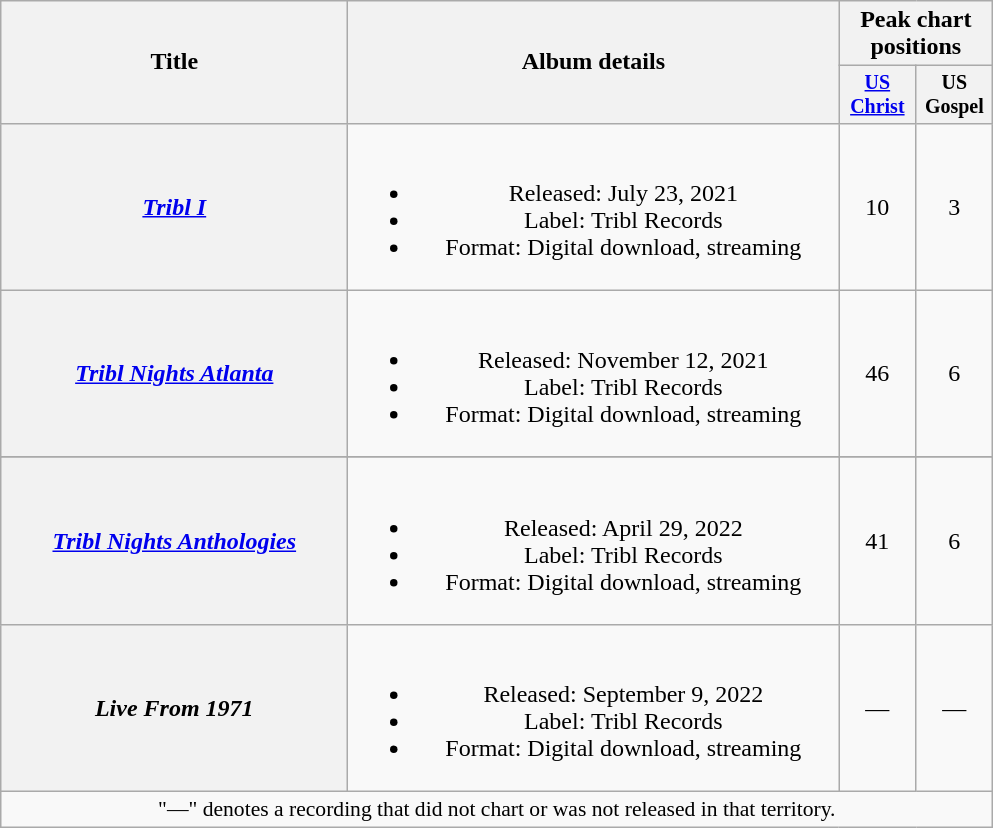<table class="wikitable plainrowheaders" style="text-align:center;">
<tr>
<th scope="col" rowspan="2" style="width:14em;">Title</th>
<th scope="col" rowspan="2" style="width:20em;">Album details</th>
<th scope="col" colspan="2">Peak chart positions</th>
</tr>
<tr style="font-size:smaller;">
<th width="45"><a href='#'>US<br>Christ</a><br></th>
<th width="45">US<br>Gospel<br></th>
</tr>
<tr>
<th scope="row"><em><a href='#'>Tribl I</a></em> <br></th>
<td><br><ul><li>Released: July 23, 2021</li><li>Label: Tribl Records</li><li>Format: Digital download, streaming</li></ul></td>
<td>10</td>
<td>3</td>
</tr>
<tr>
<th scope="row"><em><a href='#'>Tribl Nights Atlanta</a></em></th>
<td><br><ul><li>Released: November 12, 2021</li><li>Label: Tribl Records</li><li>Format: Digital download, streaming</li></ul></td>
<td>46</td>
<td>6</td>
</tr>
<tr>
</tr>
<tr>
<th scope="row"><em><a href='#'>Tribl Nights Anthologies</a></em> <br></th>
<td><br><ul><li>Released: April 29, 2022</li><li>Label: Tribl Records</li><li>Format: Digital download, streaming</li></ul></td>
<td>41</td>
<td>6</td>
</tr>
<tr>
<th scope="row"><em>Live From 1971</em> <br></th>
<td><br><ul><li>Released: September 9, 2022</li><li>Label: Tribl Records</li><li>Format: Digital download, streaming</li></ul></td>
<td>—</td>
<td>—</td>
</tr>
<tr>
<td colspan="4" style="font-size:90%">"—" denotes a recording that did not chart or was not released in that territory.</td>
</tr>
</table>
